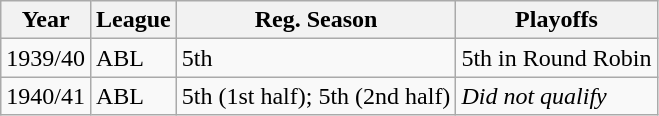<table class="wikitable">
<tr>
<th>Year</th>
<th>League</th>
<th>Reg. Season</th>
<th>Playoffs</th>
</tr>
<tr>
<td>1939/40</td>
<td>ABL</td>
<td>5th</td>
<td>5th in Round Robin</td>
</tr>
<tr>
<td>1940/41</td>
<td>ABL</td>
<td>5th (1st half); 5th (2nd half)</td>
<td><em>Did not qualify</em></td>
</tr>
</table>
